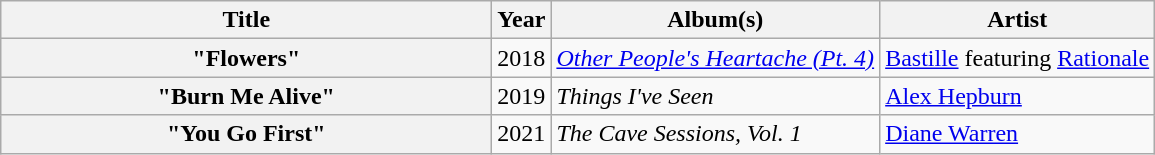<table class="wikitable plainrowheaders">
<tr>
<th scope="col" style="width:20em;">Title</th>
<th scope="col" style="width:1em;">Year</th>
<th scope="col">Album(s)</th>
<th scope="col">Artist</th>
</tr>
<tr>
<th scope="row">"Flowers"</th>
<td>2018</td>
<td><em><a href='#'>Other People's Heartache (Pt. 4)</a></em></td>
<td><a href='#'>Bastille</a> featuring <a href='#'>Rationale</a></td>
</tr>
<tr>
<th scope="row">"Burn Me Alive"</th>
<td>2019</td>
<td><em>Things I've Seen</em></td>
<td><a href='#'>Alex Hepburn</a></td>
</tr>
<tr>
<th scope="row">"You Go First"</th>
<td>2021</td>
<td><em>The Cave Sessions, Vol. 1</em></td>
<td><a href='#'>Diane Warren</a></td>
</tr>
</table>
